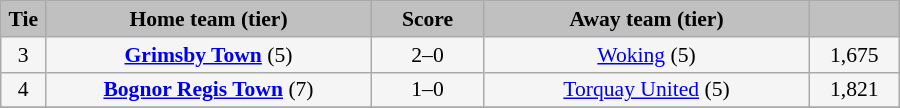<table class="wikitable" style="width: 600px; background:WhiteSmoke; text-align:center; font-size:90%">
<tr>
<td scope="col" style="width:  5.00%; background:silver;"><strong>Tie</strong></td>
<td scope="col" style="width: 36.25%; background:silver;"><strong>Home team (tier)</strong></td>
<td scope="col" style="width: 12.50%; background:silver;"><strong>Score</strong></td>
<td scope="col" style="width: 36.25%; background:silver;"><strong>Away team (tier)</strong></td>
<td scope="col" style="width: 10.00%; background:silver;"><strong></strong></td>
</tr>
<tr>
<td>3</td>
<td><strong><a href='#'>Grimsby Town</a></strong> (5)</td>
<td>2–0</td>
<td><a href='#'>Woking</a> (5)</td>
<td>1,675</td>
</tr>
<tr>
<td>4</td>
<td><strong><a href='#'>Bognor Regis Town</a></strong> (7)</td>
<td>1–0</td>
<td><a href='#'>Torquay United</a> (5)</td>
<td>1,821</td>
</tr>
<tr>
</tr>
</table>
